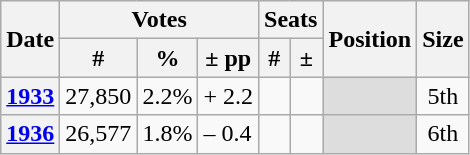<table class="wikitable">
<tr>
<th rowspan="2">Date</th>
<th colspan="3">Votes</th>
<th colspan="2">Seats</th>
<th rowspan="2">Position</th>
<th rowspan="2">Size</th>
</tr>
<tr>
<th>#</th>
<th>%</th>
<th>± pp</th>
<th>#</th>
<th>±</th>
</tr>
<tr>
<th><a href='#'>1933</a></th>
<td>27,850</td>
<td>2.2%</td>
<td>+ 2.2</td>
<td></td>
<td></td>
<td style="background:#ddd;"></td>
<td style="text-align:center;">5th</td>
</tr>
<tr>
<th><a href='#'>1936</a></th>
<td>26,577</td>
<td>1.8%</td>
<td>– 0.4</td>
<td></td>
<td></td>
<td style="background:#ddd;"></td>
<td style="text-align:center;">6th</td>
</tr>
</table>
